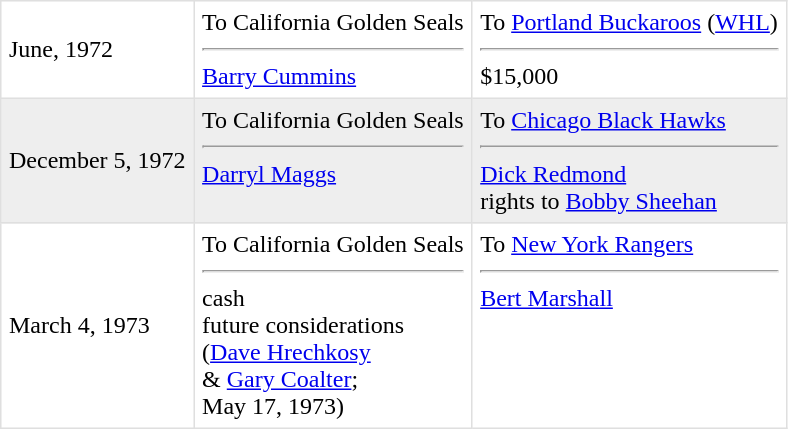<table border=1 style="border-collapse:collapse" bordercolor="#DFDFDF"  cellpadding="5">
<tr>
<td>June, 1972</td>
<td valign="top">To California Golden Seals <hr><a href='#'>Barry Cummins</a></td>
<td valign="top">To <a href='#'>Portland Buckaroos</a> (<a href='#'>WHL</a>) <hr>$15,000</td>
</tr>
<tr bgcolor="#eeeeee">
<td>December 5, 1972</td>
<td valign="top">To California Golden Seals <hr><a href='#'>Darryl Maggs</a></td>
<td valign="top">To <a href='#'>Chicago Black Hawks</a> <hr><a href='#'>Dick Redmond</a><br>rights to <a href='#'>Bobby Sheehan</a></td>
</tr>
<tr>
<td>March 4, 1973</td>
<td valign="top">To California Golden Seals <hr>cash<br>future considerations<br>(<a href='#'>Dave Hrechkosy</a> <br>& <a href='#'>Gary Coalter</a>; <br>May 17, 1973)</td>
<td valign="top">To <a href='#'>New York Rangers</a> <hr><a href='#'>Bert Marshall</a></td>
</tr>
</table>
